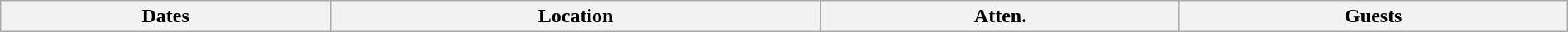<table class="wikitable" width="100%">
<tr>
<th>Dates</th>
<th>Location</th>
<th>Atten.</th>
<th>Guests<br>









</th>
</tr>
</table>
